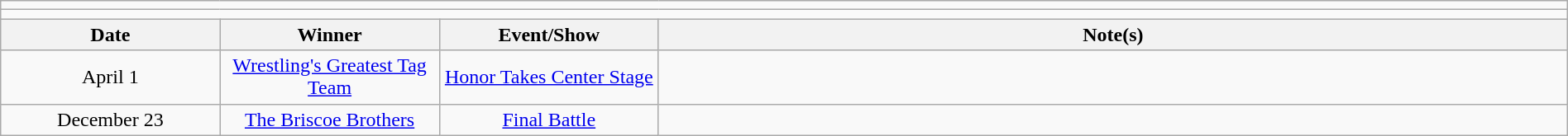<table class="wikitable" style="text-align:center; width:100%;">
<tr>
<td colspan="5"></td>
</tr>
<tr>
<td colspan="5"><strong></strong></td>
</tr>
<tr>
<th width=14%>Date</th>
<th width=14%>Winner</th>
<th width=14%>Event/Show</th>
<th width=58%>Note(s)</th>
</tr>
<tr>
<td>April 1</td>
<td><a href='#'>Wrestling's Greatest Tag Team</a><br></td>
<td><a href='#'>Honor Takes Center Stage</a></td>
<td align="left"></td>
</tr>
<tr>
<td>December 23</td>
<td><a href='#'>The Briscoe Brothers</a><br></td>
<td><a href='#'>Final Battle</a></td>
<td align="left"></td>
</tr>
</table>
